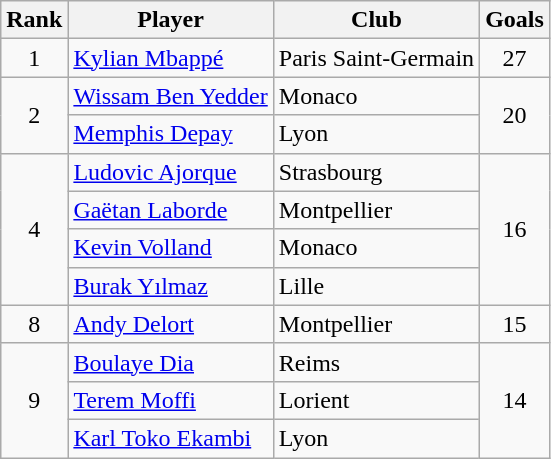<table class="wikitable" style="text-align:center">
<tr>
<th>Rank</th>
<th>Player</th>
<th>Club</th>
<th>Goals</th>
</tr>
<tr>
<td>1</td>
<td align="left"> <a href='#'>Kylian Mbappé</a></td>
<td align="left">Paris Saint-Germain</td>
<td>27</td>
</tr>
<tr>
<td rowspan=2>2</td>
<td align="left"> <a href='#'>Wissam Ben Yedder</a></td>
<td align="left">Monaco</td>
<td rowspan=2>20</td>
</tr>
<tr>
<td align="left"> <a href='#'>Memphis Depay</a></td>
<td align="left">Lyon</td>
</tr>
<tr>
<td rowspan=4>4</td>
<td align="left"> <a href='#'>Ludovic Ajorque</a></td>
<td align="left">Strasbourg</td>
<td rowspan=4>16</td>
</tr>
<tr>
<td align="left"> <a href='#'>Gaëtan Laborde</a></td>
<td align="left">Montpellier</td>
</tr>
<tr>
<td align="left"> <a href='#'>Kevin Volland</a></td>
<td align="left">Monaco</td>
</tr>
<tr>
<td align="left"> <a href='#'>Burak Yılmaz</a></td>
<td align="left">Lille</td>
</tr>
<tr>
<td>8</td>
<td align="left"> <a href='#'>Andy Delort</a></td>
<td align="left">Montpellier</td>
<td>15</td>
</tr>
<tr>
<td rowspan=3>9</td>
<td align="left"> <a href='#'>Boulaye Dia</a></td>
<td align="left">Reims</td>
<td rowspan=3>14</td>
</tr>
<tr>
<td align="left"> <a href='#'>Terem Moffi</a></td>
<td align="left">Lorient</td>
</tr>
<tr>
<td align="left"> <a href='#'>Karl Toko Ekambi</a></td>
<td align="left">Lyon</td>
</tr>
</table>
